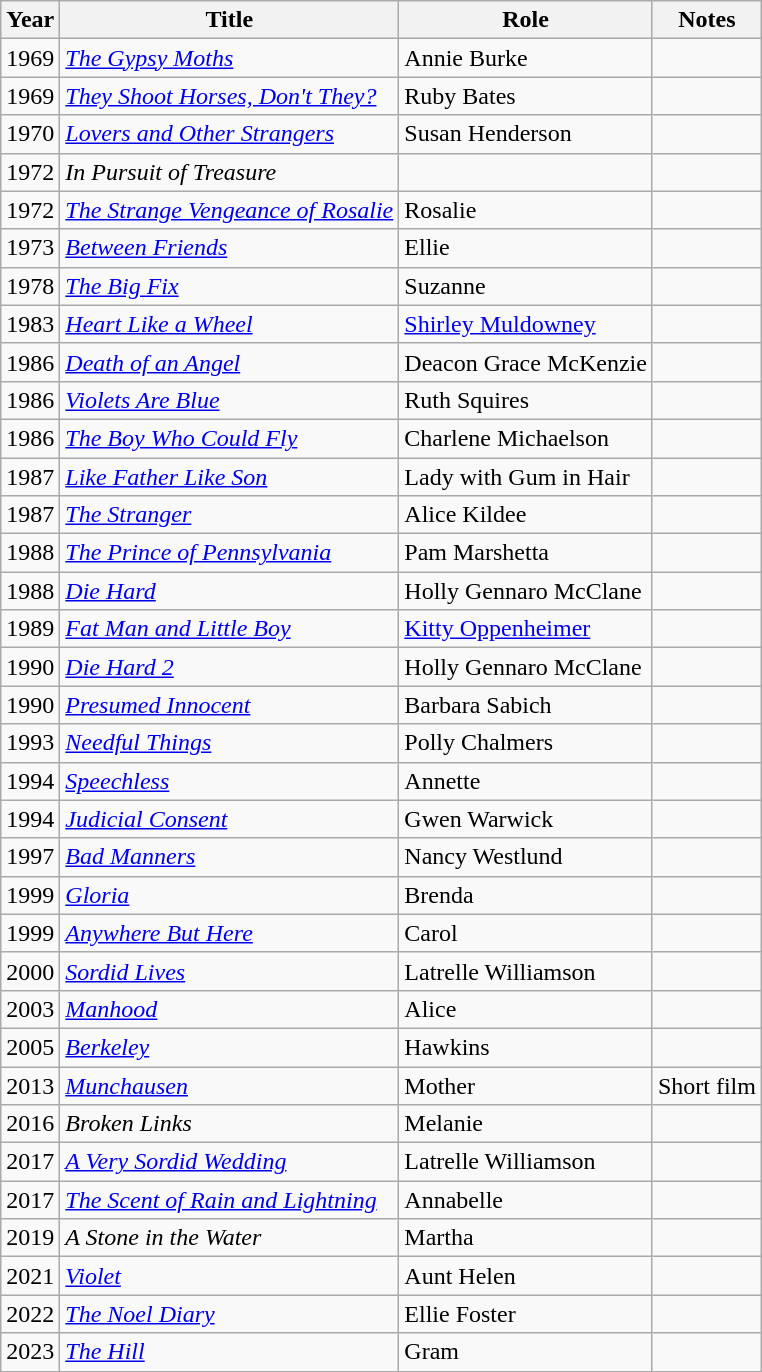<table class="wikitable sortable">
<tr>
<th>Year</th>
<th>Title</th>
<th>Role</th>
<th class="unsortable">Notes</th>
</tr>
<tr>
<td>1969</td>
<td><em><a href='#'>The Gypsy Moths</a></em></td>
<td>Annie Burke</td>
<td></td>
</tr>
<tr>
<td>1969</td>
<td><em><a href='#'>They Shoot Horses, Don't They?</a></em></td>
<td>Ruby Bates</td>
<td></td>
</tr>
<tr>
<td>1970</td>
<td><em><a href='#'>Lovers and Other Strangers</a></em></td>
<td>Susan Henderson</td>
<td></td>
</tr>
<tr>
<td>1972</td>
<td><em>In Pursuit of Treasure</em></td>
<td></td>
<td></td>
</tr>
<tr>
<td>1972</td>
<td><em><a href='#'>The Strange Vengeance of Rosalie</a></em></td>
<td>Rosalie</td>
<td></td>
</tr>
<tr>
<td>1973</td>
<td><em><a href='#'>Between Friends</a></em></td>
<td>Ellie</td>
<td></td>
</tr>
<tr>
<td>1978</td>
<td><em><a href='#'>The Big Fix</a></em></td>
<td>Suzanne</td>
<td></td>
</tr>
<tr>
<td>1983</td>
<td><em><a href='#'>Heart Like a Wheel</a></em></td>
<td><a href='#'>Shirley Muldowney</a></td>
<td></td>
</tr>
<tr>
<td>1986</td>
<td><em><a href='#'>Death of an Angel</a></em></td>
<td>Deacon Grace McKenzie</td>
<td></td>
</tr>
<tr>
<td>1986</td>
<td><em><a href='#'>Violets Are Blue</a></em></td>
<td>Ruth Squires</td>
<td></td>
</tr>
<tr>
<td>1986</td>
<td><em><a href='#'>The Boy Who Could Fly</a></em></td>
<td>Charlene Michaelson</td>
<td></td>
</tr>
<tr>
<td>1987</td>
<td><em><a href='#'>Like Father Like Son</a></em></td>
<td>Lady with Gum in Hair</td>
<td></td>
</tr>
<tr>
<td>1987</td>
<td><em><a href='#'>The Stranger</a></em></td>
<td>Alice Kildee</td>
<td></td>
</tr>
<tr>
<td>1988</td>
<td><em><a href='#'>The Prince of Pennsylvania</a></em></td>
<td>Pam Marshetta</td>
<td></td>
</tr>
<tr>
<td>1988</td>
<td><em><a href='#'>Die Hard</a></em></td>
<td>Holly Gennaro McClane</td>
<td></td>
</tr>
<tr>
<td>1989</td>
<td><em><a href='#'>Fat Man and Little Boy</a></em></td>
<td><a href='#'>Kitty Oppenheimer</a></td>
<td></td>
</tr>
<tr>
<td>1990</td>
<td><em><a href='#'>Die Hard 2</a></em></td>
<td>Holly Gennaro McClane</td>
<td></td>
</tr>
<tr>
<td>1990</td>
<td><em><a href='#'>Presumed Innocent</a></em></td>
<td>Barbara Sabich</td>
<td></td>
</tr>
<tr>
<td>1993</td>
<td><em><a href='#'>Needful Things</a></em></td>
<td>Polly Chalmers</td>
<td></td>
</tr>
<tr>
<td>1994</td>
<td><em><a href='#'>Speechless</a></em></td>
<td>Annette</td>
<td></td>
</tr>
<tr>
<td>1994</td>
<td><em><a href='#'>Judicial Consent</a></em></td>
<td>Gwen Warwick</td>
<td></td>
</tr>
<tr>
<td>1997</td>
<td><em><a href='#'>Bad Manners</a></em></td>
<td>Nancy Westlund</td>
<td></td>
</tr>
<tr>
<td>1999</td>
<td><em><a href='#'>Gloria</a></em></td>
<td>Brenda</td>
<td></td>
</tr>
<tr>
<td>1999</td>
<td><em><a href='#'>Anywhere But Here</a></em></td>
<td>Carol</td>
<td></td>
</tr>
<tr>
<td>2000</td>
<td><em><a href='#'>Sordid Lives</a></em></td>
<td>Latrelle Williamson</td>
<td></td>
</tr>
<tr>
<td>2003</td>
<td><em><a href='#'>Manhood</a></em></td>
<td>Alice</td>
<td></td>
</tr>
<tr>
<td>2005</td>
<td><em><a href='#'>Berkeley</a></em></td>
<td>Hawkins</td>
<td></td>
</tr>
<tr>
<td>2013</td>
<td><em><a href='#'>Munchausen</a></em></td>
<td>Mother</td>
<td>Short film</td>
</tr>
<tr>
<td>2016</td>
<td><em>Broken Links</em></td>
<td>Melanie</td>
<td></td>
</tr>
<tr>
<td>2017</td>
<td><em><a href='#'>A Very Sordid Wedding</a></em></td>
<td>Latrelle Williamson</td>
<td></td>
</tr>
<tr>
<td>2017</td>
<td><em><a href='#'>The Scent of Rain and Lightning</a></em></td>
<td>Annabelle</td>
<td></td>
</tr>
<tr>
<td>2019</td>
<td><em>A Stone in the Water</em></td>
<td>Martha</td>
<td></td>
</tr>
<tr>
<td>2021</td>
<td><em><a href='#'>Violet</a></em></td>
<td>Aunt Helen</td>
<td></td>
</tr>
<tr>
<td>2022</td>
<td><em><a href='#'>The Noel Diary</a></em></td>
<td>Ellie Foster</td>
<td></td>
</tr>
<tr>
<td>2023</td>
<td><em><a href='#'>The Hill</a></em></td>
<td>Gram</td>
<td></td>
</tr>
</table>
